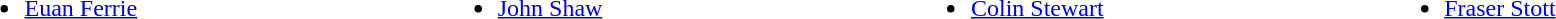<table style="width:100%;">
<tr>
<td style="vertical-align:top; width:20%;"><br><ul><li> <a href='#'>Euan Ferrie</a></li></ul></td>
<td style="vertical-align:top; width:20%;"><br><ul><li> <a href='#'>John Shaw</a></li></ul></td>
<td style="vertical-align:top; width:20%;"><br><ul><li> <a href='#'>Colin Stewart</a></li></ul></td>
<td style="vertical-align:top; width:20%;"><br><ul><li> <a href='#'>Fraser Stott</a></li></ul></td>
</tr>
</table>
